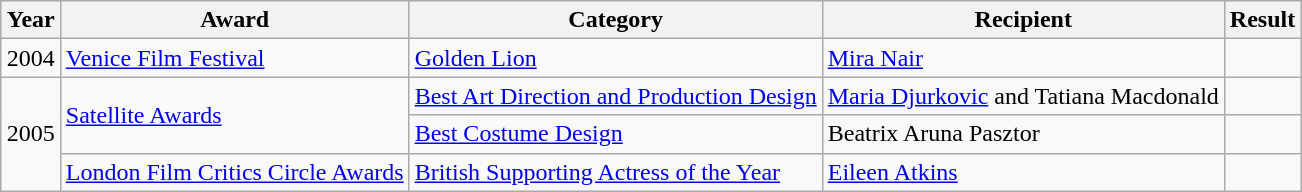<table class="wikitable sortable" style="margin:1em auto;">
<tr>
<th>Year</th>
<th>Award</th>
<th>Category</th>
<th>Recipient</th>
<th>Result</th>
</tr>
<tr>
<td>2004</td>
<td><a href='#'>Venice Film Festival</a></td>
<td><a href='#'>Golden Lion</a></td>
<td><a href='#'>Mira Nair</a></td>
<td></td>
</tr>
<tr>
<td rowspan="3">2005</td>
<td rowspan="2"><a href='#'>Satellite Awards</a></td>
<td><a href='#'>Best Art Direction and Production Design</a></td>
<td><a href='#'>Maria Djurkovic</a> and Tatiana Macdonald</td>
<td></td>
</tr>
<tr>
<td><a href='#'>Best Costume Design</a></td>
<td>Beatrix Aruna Pasztor</td>
<td></td>
</tr>
<tr>
<td><a href='#'>London Film Critics Circle Awards</a></td>
<td><a href='#'>British Supporting Actress of the Year</a></td>
<td><a href='#'>Eileen Atkins</a></td>
<td></td>
</tr>
</table>
